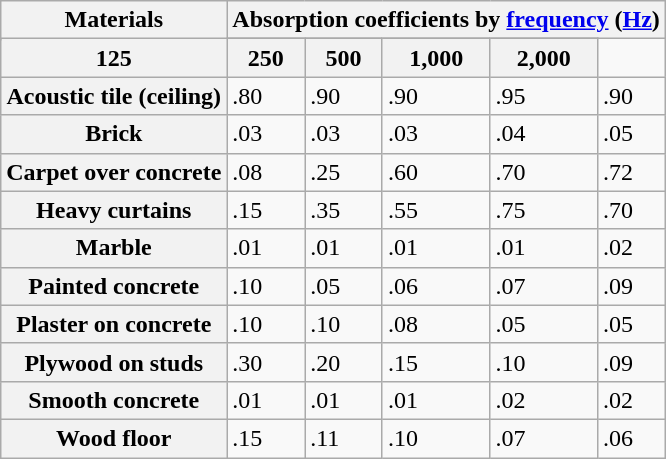<table class="wikitable sortable" border="1">
<tr>
<th rowspan="2">Materials</th>
<th colspan="5">Absorption coefficients by <a href='#'>frequency</a> (<a href='#'>Hz</a>)</th>
</tr>
<tr>
</tr>
<tr>
<th>125</th>
<th>250</th>
<th>500</th>
<th>1,000</th>
<th>2,000</th>
</tr>
<tr>
<th>Acoustic tile (ceiling)</th>
<td>.80</td>
<td>.90</td>
<td>.90</td>
<td>.95</td>
<td>.90</td>
</tr>
<tr>
<th>Brick</th>
<td>.03</td>
<td>.03</td>
<td>.03</td>
<td>.04</td>
<td>.05</td>
</tr>
<tr>
<th>Carpet over concrete</th>
<td>.08</td>
<td>.25</td>
<td>.60</td>
<td>.70</td>
<td>.72</td>
</tr>
<tr>
<th>Heavy curtains</th>
<td>.15</td>
<td>.35</td>
<td>.55</td>
<td>.75</td>
<td>.70</td>
</tr>
<tr>
<th>Marble</th>
<td>.01</td>
<td>.01</td>
<td>.01</td>
<td>.01</td>
<td>.02</td>
</tr>
<tr>
<th>Painted concrete</th>
<td>.10</td>
<td>.05</td>
<td>.06</td>
<td>.07</td>
<td>.09</td>
</tr>
<tr>
<th>Plaster on concrete</th>
<td>.10</td>
<td>.10</td>
<td>.08</td>
<td>.05</td>
<td>.05</td>
</tr>
<tr>
<th>Plywood on studs</th>
<td>.30</td>
<td>.20</td>
<td>.15</td>
<td>.10</td>
<td>.09</td>
</tr>
<tr>
<th>Smooth concrete</th>
<td>.01</td>
<td>.01</td>
<td>.01</td>
<td>.02</td>
<td>.02</td>
</tr>
<tr>
<th>Wood floor</th>
<td>.15</td>
<td>.11</td>
<td>.10</td>
<td>.07</td>
<td>.06</td>
</tr>
</table>
